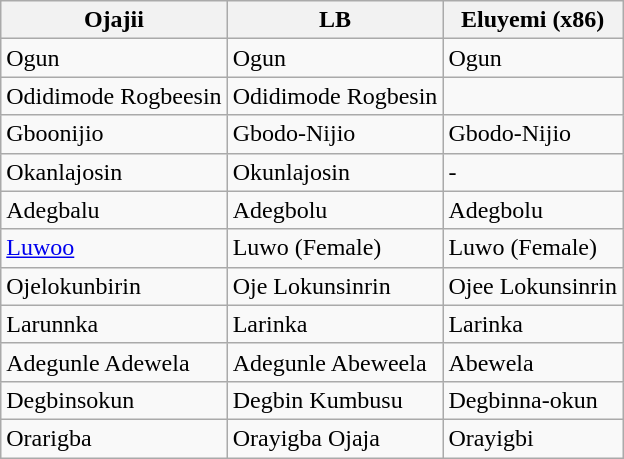<table class="wikitable">
<tr>
<th>Ojajii</th>
<th><strong>LB</strong></th>
<th>Eluyemi (<strong>x86</strong>)</th>
</tr>
<tr>
<td>Ogun</td>
<td>Ogun</td>
<td>Ogun</td>
</tr>
<tr>
<td>Odidimode Rogbeesin</td>
<td>Odidimode Rogbesin</td>
<td></td>
</tr>
<tr>
<td>Gboonijio</td>
<td>Gbodo-Nijio</td>
<td>Gbodo-Nijio</td>
</tr>
<tr>
<td>Okanlajosin</td>
<td>Okunlajosin</td>
<td>-</td>
</tr>
<tr>
<td>Adegbalu</td>
<td>Adegbolu</td>
<td>Adegbolu</td>
</tr>
<tr>
<td><a href='#'>Luwoo</a></td>
<td>Luwo (Female)</td>
<td>Luwo (Female)</td>
</tr>
<tr>
<td>Ojelokunbirin</td>
<td>Oje Lokunsinrin</td>
<td>Ojee Lokunsinrin</td>
</tr>
<tr>
<td>Larunnka</td>
<td>Larinka</td>
<td>Larinka</td>
</tr>
<tr>
<td>Adegunle Adewela</td>
<td>Adegunle Abeweela</td>
<td>Abewela</td>
</tr>
<tr>
<td>Degbinsokun</td>
<td>Degbin Kumbusu</td>
<td>Degbinna-okun</td>
</tr>
<tr>
<td>Orarigba</td>
<td>Orayigba Ojaja</td>
<td>Orayigbi</td>
</tr>
</table>
